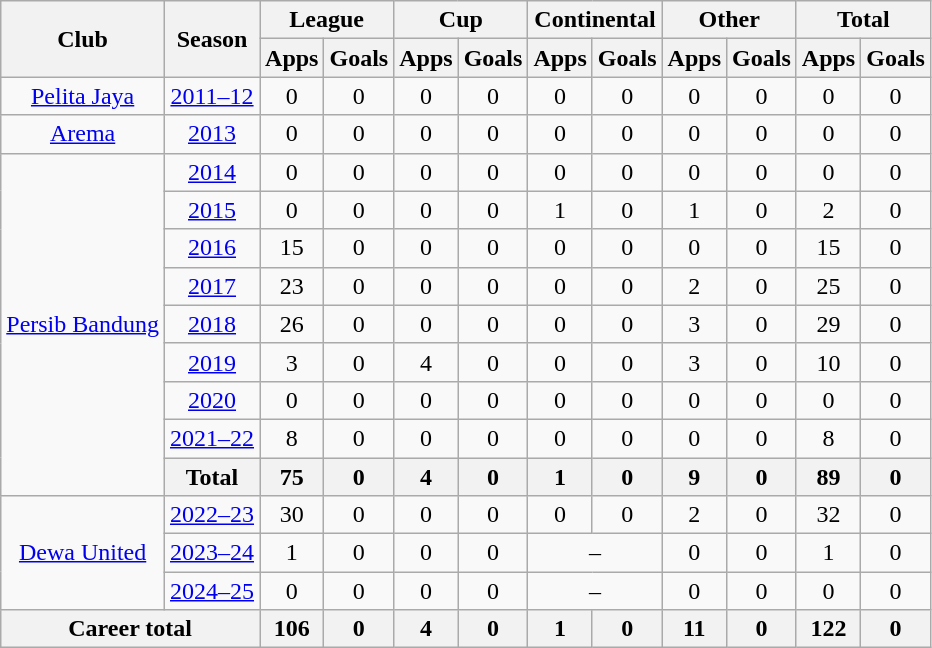<table class="wikitable" style="text-align:center">
<tr>
<th rowspan="2">Club</th>
<th rowspan="2">Season</th>
<th colspan="2">League</th>
<th colspan="2">Cup</th>
<th colspan="2">Continental</th>
<th colspan="2">Other</th>
<th colspan="2">Total</th>
</tr>
<tr>
<th>Apps</th>
<th>Goals</th>
<th>Apps</th>
<th>Goals</th>
<th>Apps</th>
<th>Goals</th>
<th>Apps</th>
<th>Goals</th>
<th>Apps</th>
<th>Goals</th>
</tr>
<tr>
<td rowspan="1" valign="center"><a href='#'>Pelita Jaya</a></td>
<td><a href='#'>2011–12</a></td>
<td>0</td>
<td>0</td>
<td>0</td>
<td>0</td>
<td>0</td>
<td>0</td>
<td>0</td>
<td>0</td>
<td>0</td>
<td>0</td>
</tr>
<tr>
<td rowspan="1" valign="center"><a href='#'>Arema</a></td>
<td><a href='#'>2013</a></td>
<td>0</td>
<td>0</td>
<td>0</td>
<td>0</td>
<td>0</td>
<td>0</td>
<td>0</td>
<td>0</td>
<td>0</td>
<td>0</td>
</tr>
<tr>
<td rowspan="9" valign="center"><a href='#'>Persib Bandung</a></td>
<td><a href='#'>2014</a></td>
<td>0</td>
<td>0</td>
<td>0</td>
<td>0</td>
<td>0</td>
<td>0</td>
<td>0</td>
<td>0</td>
<td>0</td>
<td>0</td>
</tr>
<tr>
<td><a href='#'>2015</a></td>
<td>0</td>
<td>0</td>
<td>0</td>
<td>0</td>
<td>1</td>
<td>0</td>
<td>1</td>
<td>0</td>
<td>2</td>
<td>0</td>
</tr>
<tr>
<td><a href='#'>2016</a></td>
<td>15</td>
<td>0</td>
<td>0</td>
<td>0</td>
<td>0</td>
<td>0</td>
<td>0</td>
<td>0</td>
<td>15</td>
<td>0</td>
</tr>
<tr>
<td><a href='#'>2017</a></td>
<td>23</td>
<td>0</td>
<td>0</td>
<td>0</td>
<td>0</td>
<td>0</td>
<td>2</td>
<td>0</td>
<td>25</td>
<td>0</td>
</tr>
<tr>
<td><a href='#'>2018</a></td>
<td>26</td>
<td>0</td>
<td>0</td>
<td>0</td>
<td>0</td>
<td>0</td>
<td>3</td>
<td>0</td>
<td>29</td>
<td>0</td>
</tr>
<tr>
<td><a href='#'>2019</a></td>
<td>3</td>
<td>0</td>
<td>4</td>
<td>0</td>
<td>0</td>
<td>0</td>
<td>3</td>
<td>0</td>
<td>10</td>
<td>0</td>
</tr>
<tr>
<td><a href='#'>2020</a></td>
<td>0</td>
<td>0</td>
<td>0</td>
<td>0</td>
<td>0</td>
<td>0</td>
<td>0</td>
<td>0</td>
<td>0</td>
<td>0</td>
</tr>
<tr>
<td><a href='#'>2021–22</a></td>
<td>8</td>
<td>0</td>
<td>0</td>
<td>0</td>
<td>0</td>
<td>0</td>
<td>0</td>
<td>0</td>
<td>8</td>
<td>0</td>
</tr>
<tr>
<th colspan="1">Total</th>
<th>75</th>
<th>0</th>
<th>4</th>
<th>0</th>
<th>1</th>
<th>0</th>
<th>9</th>
<th>0</th>
<th>89</th>
<th>0</th>
</tr>
<tr>
<td rowspan="3"><a href='#'>Dewa United</a></td>
<td><a href='#'>2022–23</a></td>
<td>30</td>
<td>0</td>
<td>0</td>
<td>0</td>
<td>0</td>
<td>0</td>
<td>2</td>
<td>0</td>
<td>32</td>
<td>0</td>
</tr>
<tr>
<td><a href='#'>2023–24</a></td>
<td>1</td>
<td>0</td>
<td>0</td>
<td>0</td>
<td colspan="2">–</td>
<td>0</td>
<td>0</td>
<td>1</td>
<td>0</td>
</tr>
<tr>
<td><a href='#'>2024–25</a></td>
<td>0</td>
<td>0</td>
<td>0</td>
<td>0</td>
<td colspan="2">–</td>
<td>0</td>
<td>0</td>
<td>0</td>
<td>0</td>
</tr>
<tr>
<th colspan="2">Career total</th>
<th>106</th>
<th>0</th>
<th>4</th>
<th>0</th>
<th>1</th>
<th>0</th>
<th>11</th>
<th>0</th>
<th>122</th>
<th>0</th>
</tr>
</table>
